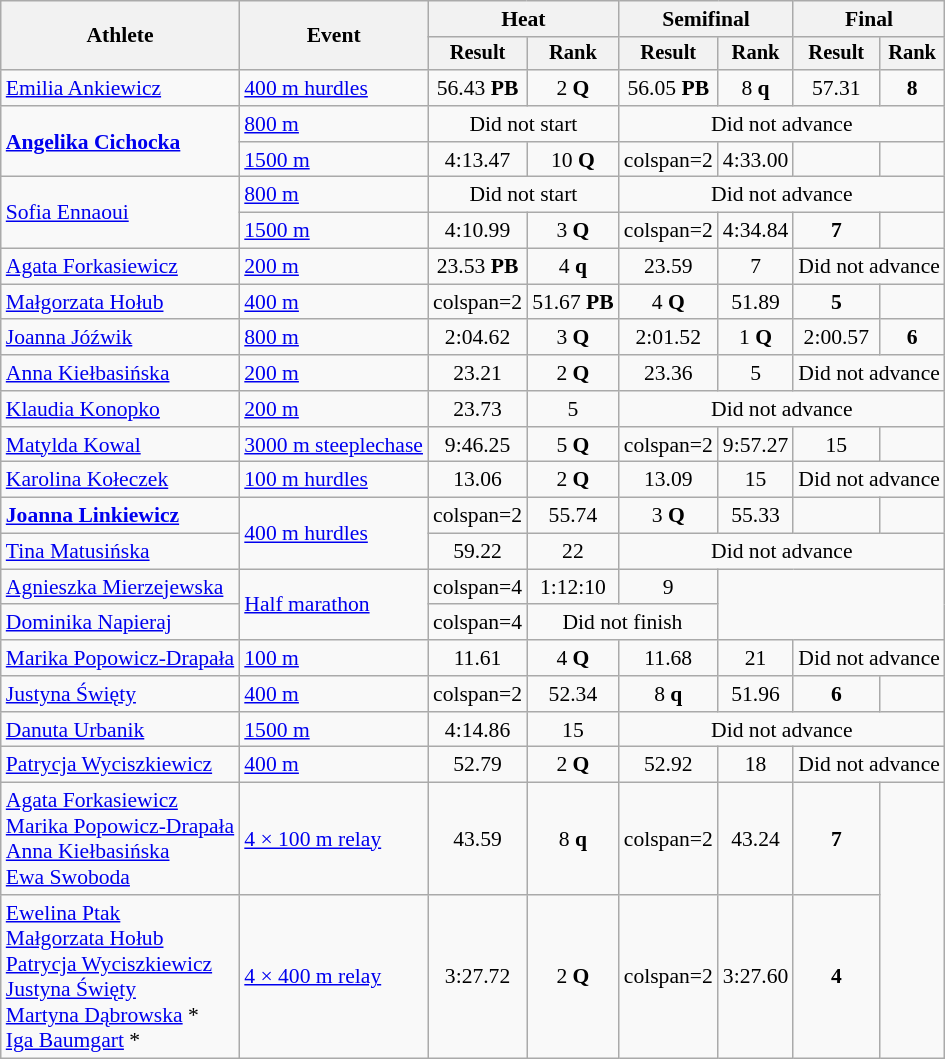<table class="wikitable" style="font-size:90%">
<tr>
<th rowspan="2">Athlete</th>
<th rowspan="2">Event</th>
<th colspan="2">Heat</th>
<th colspan="2">Semifinal</th>
<th colspan="2">Final</th>
</tr>
<tr style="font-size:95%">
<th>Result</th>
<th>Rank</th>
<th>Result</th>
<th>Rank</th>
<th>Result</th>
<th>Rank</th>
</tr>
<tr align=center>
<td align=left><a href='#'>Emilia Ankiewicz</a></td>
<td align=left><a href='#'>400 m hurdles</a></td>
<td>56.43 <strong>PB</strong></td>
<td>2 <strong>Q</strong></td>
<td>56.05 <strong>PB</strong></td>
<td>8 <strong>q</strong></td>
<td>57.31</td>
<td><strong>8</strong></td>
</tr>
<tr align=center>
<td align=left rowspan=2><strong><a href='#'>Angelika Cichocka</a></strong></td>
<td align=left><a href='#'>800 m</a></td>
<td colspan=2>Did not start</td>
<td colspan=4>Did not advance</td>
</tr>
<tr align=center>
<td align=left><a href='#'>1500 m</a></td>
<td>4:13.47</td>
<td>10 <strong>Q</strong></td>
<td>colspan=2 </td>
<td>4:33.00</td>
<td></td>
</tr>
<tr align=center>
<td align=left rowspan=2><a href='#'>Sofia Ennaoui</a></td>
<td align=left><a href='#'>800 m</a></td>
<td colspan=2>Did not start</td>
<td colspan=4>Did not advance</td>
</tr>
<tr align=center>
<td align=left><a href='#'>1500 m</a></td>
<td>4:10.99</td>
<td>3 <strong>Q</strong></td>
<td>colspan=2 </td>
<td>4:34.84</td>
<td><strong>7</strong></td>
</tr>
<tr align=center>
<td align=left><a href='#'>Agata Forkasiewicz</a></td>
<td align=left><a href='#'>200 m</a></td>
<td>23.53 <strong>PB</strong></td>
<td>4 <strong>q</strong></td>
<td>23.59</td>
<td>7</td>
<td colspan=2>Did not advance</td>
</tr>
<tr align=center>
<td align=left><a href='#'>Małgorzata Hołub</a></td>
<td align=left><a href='#'>400 m</a></td>
<td>colspan=2 </td>
<td>51.67 <strong>PB</strong></td>
<td>4 <strong>Q</strong></td>
<td>51.89</td>
<td><strong>5</strong></td>
</tr>
<tr align=center>
<td align=left><a href='#'>Joanna Jóźwik</a></td>
<td align=left><a href='#'>800 m</a></td>
<td>2:04.62</td>
<td>3 <strong>Q</strong></td>
<td>2:01.52</td>
<td>1 <strong>Q</strong></td>
<td>2:00.57</td>
<td><strong>6</strong></td>
</tr>
<tr align=center>
<td align=left><a href='#'>Anna Kiełbasińska</a></td>
<td align=left><a href='#'>200 m</a></td>
<td>23.21</td>
<td>2 <strong>Q</strong></td>
<td>23.36</td>
<td>5</td>
<td colspan=2>Did not advance</td>
</tr>
<tr align=center>
<td align=left><a href='#'>Klaudia Konopko</a></td>
<td align=left><a href='#'>200 m</a></td>
<td>23.73</td>
<td>5</td>
<td colspan=4>Did not advance</td>
</tr>
<tr align=center>
<td align=left><a href='#'>Matylda Kowal</a></td>
<td align=left><a href='#'>3000 m steeplechase</a></td>
<td>9:46.25</td>
<td>5 <strong>Q</strong></td>
<td>colspan=2 </td>
<td>9:57.27</td>
<td>15</td>
</tr>
<tr align=center>
<td align=left><a href='#'>Karolina Kołeczek</a></td>
<td align=left><a href='#'>100 m hurdles</a></td>
<td>13.06</td>
<td>2 <strong>Q</strong></td>
<td>13.09</td>
<td>15</td>
<td colspan=2>Did not advance</td>
</tr>
<tr align=center>
<td align=left><strong><a href='#'>Joanna Linkiewicz</a></strong></td>
<td align=left rowspan=2><a href='#'>400 m hurdles</a></td>
<td>colspan=2 </td>
<td>55.74</td>
<td>3 <strong>Q</strong></td>
<td>55.33</td>
<td></td>
</tr>
<tr align=center>
<td align=left><a href='#'>Tina Matusińska</a></td>
<td>59.22</td>
<td>22</td>
<td colspan=4>Did not advance</td>
</tr>
<tr align=center>
<td align=left><a href='#'>Agnieszka Mierzejewska</a></td>
<td align=left rowspan=2><a href='#'>Half marathon</a></td>
<td>colspan=4 </td>
<td>1:12:10</td>
<td>9</td>
</tr>
<tr align=center>
<td align=left><a href='#'>Dominika Napieraj</a></td>
<td>colspan=4 </td>
<td colspan=2>Did not finish</td>
</tr>
<tr align=center>
<td align=left><a href='#'>Marika Popowicz-Drapała</a></td>
<td align=left><a href='#'>100 m</a></td>
<td>11.61</td>
<td>4 <strong>Q</strong></td>
<td>11.68</td>
<td>21</td>
<td colspan=2>Did not advance</td>
</tr>
<tr align=center>
<td align=left><a href='#'>Justyna Święty</a></td>
<td align=left><a href='#'>400 m</a></td>
<td>colspan=2 </td>
<td>52.34</td>
<td>8 <strong>q</strong></td>
<td>51.96</td>
<td><strong>6</strong></td>
</tr>
<tr align=center>
<td align=left><a href='#'>Danuta Urbanik</a></td>
<td align=left><a href='#'>1500 m</a></td>
<td>4:14.86</td>
<td>15</td>
<td colspan=4>Did not advance</td>
</tr>
<tr align=center>
<td align=left><a href='#'>Patrycja Wyciszkiewicz</a></td>
<td align=left><a href='#'>400 m</a></td>
<td>52.79</td>
<td>2 <strong>Q</strong></td>
<td>52.92</td>
<td>18</td>
<td colspan=2>Did not advance</td>
</tr>
<tr align="center">
<td align=left><a href='#'>Agata Forkasiewicz</a><br><a href='#'>Marika Popowicz-Drapała</a><br><a href='#'>Anna Kiełbasińska</a><br><a href='#'>Ewa Swoboda</a></td>
<td align=left><a href='#'>4 × 100 m relay</a></td>
<td>43.59</td>
<td>8 <strong>q</strong></td>
<td>colspan=2 </td>
<td>43.24</td>
<td><strong>7</strong></td>
</tr>
<tr align="center">
<td align=left><a href='#'>Ewelina Ptak</a><br><a href='#'>Małgorzata Hołub</a><br><a href='#'>Patrycja Wyciszkiewicz</a><br><a href='#'>Justyna Święty</a><br><a href='#'>Martyna Dąbrowska</a> *<br><a href='#'>Iga Baumgart</a> *</td>
<td align=left><a href='#'>4 × 400 m relay</a></td>
<td>3:27.72</td>
<td>2 <strong>Q</strong></td>
<td>colspan=2 </td>
<td>3:27.60</td>
<td><strong>4</strong></td>
</tr>
</table>
